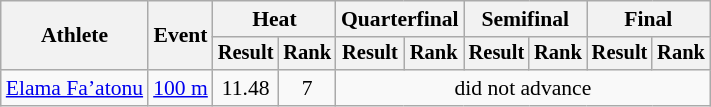<table class="wikitable" style="font-size:90%">
<tr>
<th rowspan="2">Athlete</th>
<th rowspan="2">Event</th>
<th colspan="2">Heat</th>
<th colspan="2">Quarterfinal</th>
<th colspan="2">Semifinal</th>
<th colspan="2">Final</th>
</tr>
<tr style="font-size:95%">
<th>Result</th>
<th>Rank</th>
<th>Result</th>
<th>Rank</th>
<th>Result</th>
<th>Rank</th>
<th>Result</th>
<th>Rank</th>
</tr>
<tr align=center>
<td align=left><a href='#'>Elama Fa’atonu</a></td>
<td align=left><a href='#'>100 m</a></td>
<td>11.48</td>
<td>7</td>
<td colspan=6>did not advance</td>
</tr>
</table>
